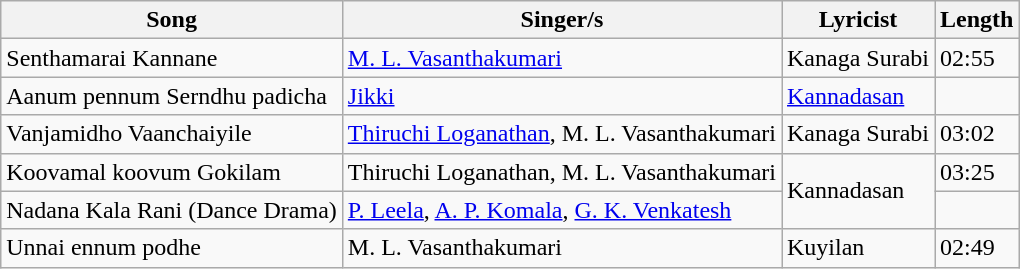<table class="wikitable">
<tr>
<th>Song</th>
<th>Singer/s</th>
<th>Lyricist</th>
<th>Length</th>
</tr>
<tr>
<td>Senthamarai Kannane</td>
<td><a href='#'>M. L. Vasanthakumari</a></td>
<td>Kanaga Surabi</td>
<td>02:55</td>
</tr>
<tr>
<td>Aanum pennum Serndhu padicha</td>
<td><a href='#'>Jikki</a></td>
<td><a href='#'>Kannadasan</a></td>
<td></td>
</tr>
<tr>
<td>Vanjamidho Vaanchaiyile</td>
<td><a href='#'>Thiruchi Loganathan</a>, M. L. Vasanthakumari</td>
<td>Kanaga Surabi</td>
<td>03:02</td>
</tr>
<tr>
<td>Koovamal koovum Gokilam</td>
<td>Thiruchi Loganathan, M. L. Vasanthakumari</td>
<td rowspan="2">Kannadasan</td>
<td>03:25</td>
</tr>
<tr>
<td>Nadana Kala Rani (Dance Drama)</td>
<td><a href='#'>P. Leela</a>, <a href='#'>A. P. Komala</a>, <a href='#'>G. K. Venkatesh</a></td>
<td></td>
</tr>
<tr>
<td>Unnai ennum podhe</td>
<td>M. L. Vasanthakumari</td>
<td>Kuyilan</td>
<td>02:49</td>
</tr>
</table>
